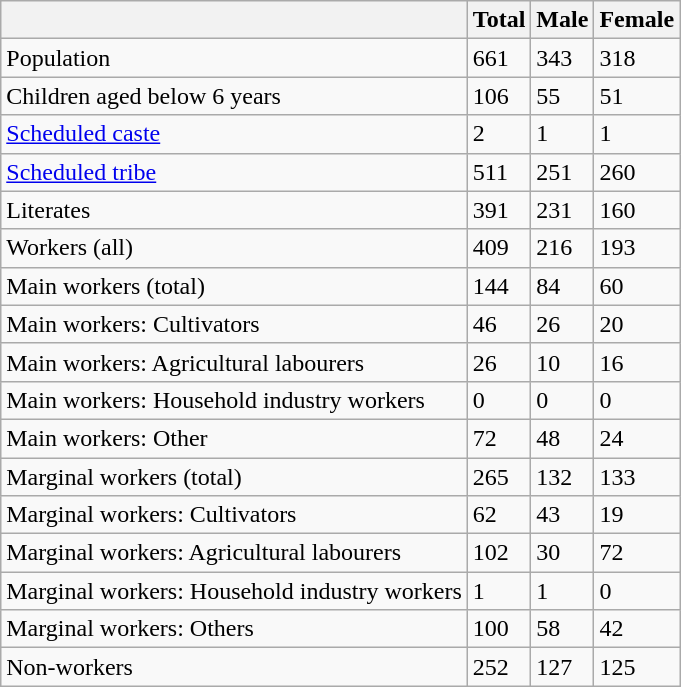<table class="wikitable sortable">
<tr>
<th></th>
<th>Total</th>
<th>Male</th>
<th>Female</th>
</tr>
<tr>
<td>Population</td>
<td>661</td>
<td>343</td>
<td>318</td>
</tr>
<tr>
<td>Children aged below 6 years</td>
<td>106</td>
<td>55</td>
<td>51</td>
</tr>
<tr>
<td><a href='#'>Scheduled caste</a></td>
<td>2</td>
<td>1</td>
<td>1</td>
</tr>
<tr>
<td><a href='#'>Scheduled tribe</a></td>
<td>511</td>
<td>251</td>
<td>260</td>
</tr>
<tr>
<td>Literates</td>
<td>391</td>
<td>231</td>
<td>160</td>
</tr>
<tr>
<td>Workers (all)</td>
<td>409</td>
<td>216</td>
<td>193</td>
</tr>
<tr>
<td>Main workers (total)</td>
<td>144</td>
<td>84</td>
<td>60</td>
</tr>
<tr>
<td>Main workers: Cultivators</td>
<td>46</td>
<td>26</td>
<td>20</td>
</tr>
<tr>
<td>Main workers: Agricultural labourers</td>
<td>26</td>
<td>10</td>
<td>16</td>
</tr>
<tr>
<td>Main workers: Household industry workers</td>
<td>0</td>
<td>0</td>
<td>0</td>
</tr>
<tr>
<td>Main workers: Other</td>
<td>72</td>
<td>48</td>
<td>24</td>
</tr>
<tr>
<td>Marginal workers (total)</td>
<td>265</td>
<td>132</td>
<td>133</td>
</tr>
<tr>
<td>Marginal workers: Cultivators</td>
<td>62</td>
<td>43</td>
<td>19</td>
</tr>
<tr>
<td>Marginal workers: Agricultural labourers</td>
<td>102</td>
<td>30</td>
<td>72</td>
</tr>
<tr>
<td>Marginal workers: Household industry workers</td>
<td>1</td>
<td>1</td>
<td>0</td>
</tr>
<tr>
<td>Marginal workers: Others</td>
<td>100</td>
<td>58</td>
<td>42</td>
</tr>
<tr>
<td>Non-workers</td>
<td>252</td>
<td>127</td>
<td>125</td>
</tr>
</table>
